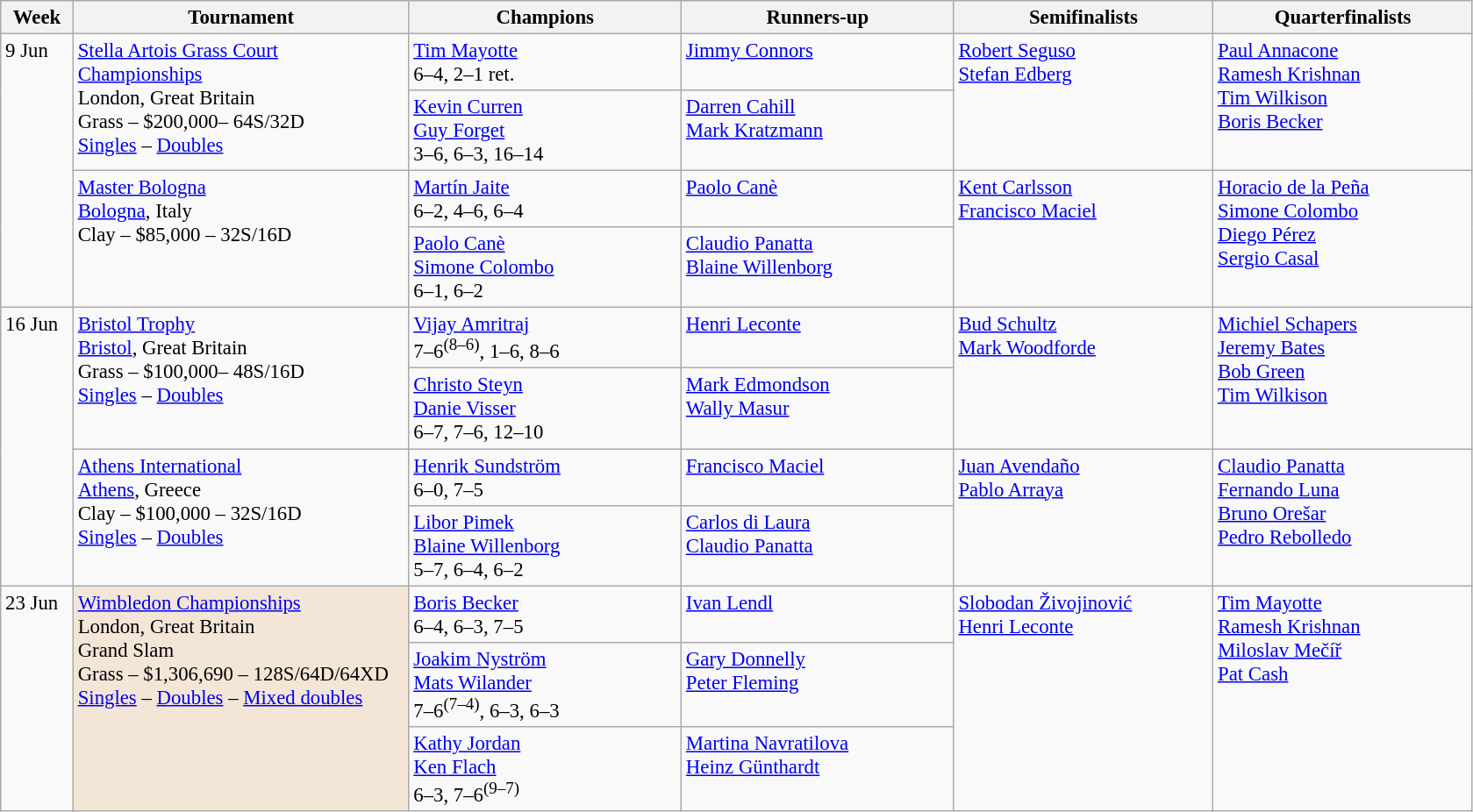<table class=wikitable style=font-size:95%>
<tr>
<th style="width:48px;">Week</th>
<th style="width:248px;">Tournament</th>
<th style="width:200px;">Champions</th>
<th style="width:200px;">Runners-up</th>
<th style="width:190px;">Semifinalists</th>
<th style="width:190px;">Quarterfinalists</th>
</tr>
<tr valign=top>
<td rowspan=4>9 Jun</td>
<td rowspan="2"><a href='#'>Stella Artois Grass Court Championships</a><br> London, Great Britain <br> Grass – $200,000– 64S/32D <br> <a href='#'>Singles</a> – <a href='#'>Doubles</a></td>
<td> <a href='#'>Tim Mayotte</a><br>6–4, 2–1 ret.</td>
<td> <a href='#'>Jimmy Connors</a></td>
<td rowspan=2> <a href='#'>Robert Seguso</a><br> <a href='#'>Stefan Edberg</a></td>
<td rowspan=2> <a href='#'>Paul Annacone</a><br> <a href='#'>Ramesh Krishnan</a><br> <a href='#'>Tim Wilkison</a><br> <a href='#'>Boris Becker</a></td>
</tr>
<tr valign=top>
<td> <a href='#'>Kevin Curren</a><br> <a href='#'>Guy Forget</a><br>3–6, 6–3, 16–14</td>
<td> <a href='#'>Darren Cahill</a><br> <a href='#'>Mark Kratzmann</a></td>
</tr>
<tr valign=top>
<td rowspan="2"><a href='#'>Master Bologna</a><br> <a href='#'>Bologna</a>, Italy <br> Clay – $85,000 – 32S/16D</td>
<td> <a href='#'>Martín Jaite</a> <br> 6–2, 4–6, 6–4</td>
<td> <a href='#'>Paolo Canè</a></td>
<td rowspan=2> <a href='#'>Kent Carlsson</a> <br>  <a href='#'>Francisco Maciel</a></td>
<td rowspan=2> <a href='#'>Horacio de la Peña</a> <br>  <a href='#'>Simone Colombo</a> <br>  <a href='#'>Diego Pérez</a> <br>  <a href='#'>Sergio Casal</a></td>
</tr>
<tr valign=top>
<td> <a href='#'>Paolo Canè</a> <br>  <a href='#'>Simone Colombo</a><br>6–1, 6–2</td>
<td> <a href='#'>Claudio Panatta</a><br> <a href='#'>Blaine Willenborg</a></td>
</tr>
<tr valign=top>
<td rowspan=4>16 Jun</td>
<td rowspan="2"><a href='#'>Bristol Trophy</a><br> <a href='#'>Bristol</a>, Great Britain <br> Grass – $100,000– 48S/16D <br> <a href='#'>Singles</a> – <a href='#'>Doubles</a></td>
<td> <a href='#'>Vijay Amritraj</a><br>7–6<sup>(8–6)</sup>, 1–6, 8–6</td>
<td> <a href='#'>Henri Leconte</a></td>
<td rowspan=2> <a href='#'>Bud Schultz</a> <br>  <a href='#'>Mark Woodforde</a></td>
<td rowspan=2> <a href='#'>Michiel Schapers</a> <br>  <a href='#'>Jeremy Bates</a> <br>  <a href='#'>Bob Green</a> <br>  <a href='#'>Tim Wilkison</a></td>
</tr>
<tr valign=top>
<td> <a href='#'>Christo Steyn</a><br> <a href='#'>Danie Visser</a><br>6–7, 7–6, 12–10</td>
<td> <a href='#'>Mark Edmondson</a><br> <a href='#'>Wally Masur</a></td>
</tr>
<tr valign=top>
<td rowspan="2"><a href='#'>Athens International</a><br> <a href='#'>Athens</a>, Greece <br> Clay – $100,000 – 32S/16D <br> <a href='#'>Singles</a> – <a href='#'>Doubles</a></td>
<td> <a href='#'>Henrik Sundström</a><br>6–0, 7–5</td>
<td> <a href='#'>Francisco Maciel</a></td>
<td rowspan=2> <a href='#'>Juan Avendaño</a> <br>  <a href='#'>Pablo Arraya</a></td>
<td rowspan=2> <a href='#'>Claudio Panatta</a> <br>  <a href='#'>Fernando Luna</a> <br>  <a href='#'>Bruno Orešar</a> <br>  <a href='#'>Pedro Rebolledo</a></td>
</tr>
<tr valign=top>
<td> <a href='#'>Libor Pimek</a><br> <a href='#'>Blaine Willenborg</a><br>5–7, 6–4, 6–2</td>
<td> <a href='#'>Carlos di Laura</a><br> <a href='#'>Claudio Panatta</a></td>
</tr>
<tr valign=top>
<td rowspan=3>23 Jun</td>
<td bgcolor="#F3E6D7" rowspan="3"><a href='#'>Wimbledon Championships</a><br> London, Great Britain <br> Grand Slam <br> Grass – $1,306,690 – 128S/64D/64XD <br> <a href='#'>Singles</a> – <a href='#'>Doubles</a> – <a href='#'>Mixed doubles</a></td>
<td> <a href='#'>Boris Becker</a><br>6–4, 6–3, 7–5</td>
<td> <a href='#'>Ivan Lendl</a></td>
<td rowspan=3> <a href='#'>Slobodan Živojinović</a><br> <a href='#'>Henri Leconte</a></td>
<td rowspan=3> <a href='#'>Tim Mayotte</a><br> <a href='#'>Ramesh Krishnan</a><br> <a href='#'>Miloslav Mečíř</a><br> <a href='#'>Pat Cash</a></td>
</tr>
<tr valign=top>
<td> <a href='#'>Joakim Nyström</a><br> <a href='#'>Mats Wilander</a><br>7–6<sup>(7–4)</sup>, 6–3, 6–3</td>
<td> <a href='#'>Gary Donnelly</a><br> <a href='#'>Peter Fleming</a></td>
</tr>
<tr valign=top>
<td> <a href='#'>Kathy Jordan</a><br> <a href='#'>Ken Flach</a><br>6–3, 7–6<sup>(9–7)</sup></td>
<td> <a href='#'>Martina Navratilova</a><br> <a href='#'>Heinz Günthardt</a></td>
</tr>
</table>
